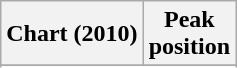<table class="wikitable sortable plainrowheaders" style="text-align:center">
<tr>
<th scope="col">Chart (2010)</th>
<th scope="col">Peak<br> position</th>
</tr>
<tr>
</tr>
<tr>
</tr>
</table>
